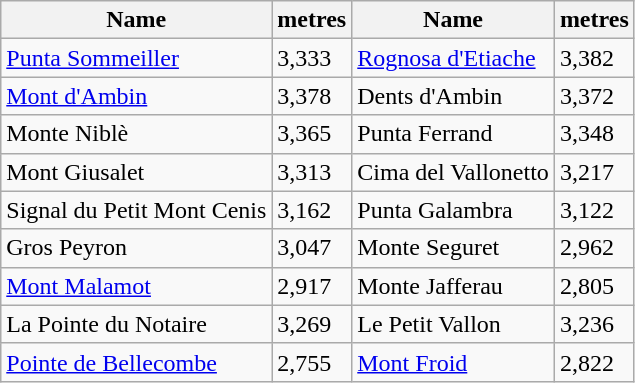<table class="wikitable sortable">
<tr>
<th>Name</th>
<th>metres</th>
<th>Name</th>
<th>metres</th>
</tr>
<tr>
<td><a href='#'>Punta Sommeiller</a></td>
<td>3,333</td>
<td><a href='#'>Rognosa d'Etiache</a></td>
<td>3,382</td>
</tr>
<tr>
<td><a href='#'>Mont d'Ambin</a></td>
<td>3,378</td>
<td>Dents d'Ambin</td>
<td>3,372</td>
</tr>
<tr>
<td>Monte Niblè</td>
<td>3,365</td>
<td>Punta Ferrand</td>
<td>3,348</td>
</tr>
<tr>
<td>Mont Giusalet</td>
<td>3,313</td>
<td>Cima del Vallonetto</td>
<td>3,217</td>
</tr>
<tr>
<td>Signal du Petit Mont Cenis</td>
<td>3,162</td>
<td>Punta Galambra</td>
<td>3,122</td>
</tr>
<tr>
<td>Gros Peyron</td>
<td>3,047</td>
<td>Monte Seguret</td>
<td>2,962</td>
</tr>
<tr>
<td><a href='#'>Mont Malamot</a></td>
<td>2,917</td>
<td>Monte Jafferau</td>
<td>2,805</td>
</tr>
<tr>
<td>La Pointe du Notaire</td>
<td>3,269</td>
<td>Le Petit Vallon</td>
<td>3,236</td>
</tr>
<tr>
<td><a href='#'>Pointe de Bellecombe</a></td>
<td>2,755</td>
<td><a href='#'>Mont Froid</a></td>
<td>2,822</td>
</tr>
</table>
